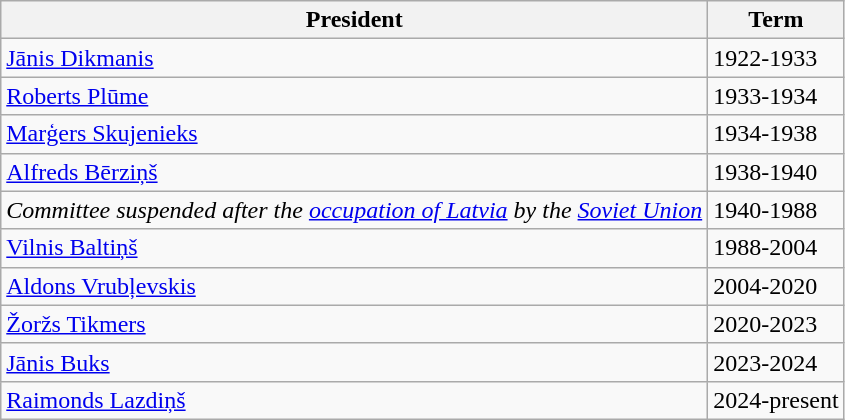<table class="wikitable">
<tr>
<th>President</th>
<th>Term</th>
</tr>
<tr>
<td><a href='#'>Jānis Dikmanis</a></td>
<td>1922-1933</td>
</tr>
<tr>
<td><a href='#'>Roberts Plūme</a></td>
<td>1933-1934</td>
</tr>
<tr>
<td><a href='#'>Marģers Skujenieks</a></td>
<td>1934-1938</td>
</tr>
<tr>
<td><a href='#'>Alfreds Bērziņš</a></td>
<td>1938-1940</td>
</tr>
<tr>
<td><em>Committee suspended after the <a href='#'>occupation of Latvia</a> by the <a href='#'>Soviet Union</a></em></td>
<td>1940-1988</td>
</tr>
<tr>
<td><a href='#'>Vilnis Baltiņš</a></td>
<td>1988-2004</td>
</tr>
<tr>
<td><a href='#'>Aldons Vrubļevskis</a></td>
<td>2004-2020</td>
</tr>
<tr>
<td><a href='#'>Žoržs Tikmers</a></td>
<td>2020-2023</td>
</tr>
<tr>
<td><a href='#'>Jānis Buks</a></td>
<td>2023-2024</td>
</tr>
<tr>
<td><a href='#'>Raimonds Lazdiņš</a></td>
<td>2024-present</td>
</tr>
</table>
